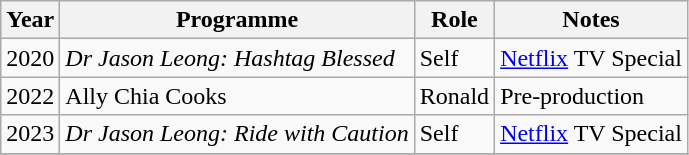<table class="wikitable" style="border=">
<tr>
<th>Year</th>
<th>Programme</th>
<th>Role</th>
<th>Notes</th>
</tr>
<tr>
<td>2020</td>
<td><em>Dr Jason Leong: Hashtag Blessed</em></td>
<td>Self</td>
<td><a href='#'>Netflix</a> TV Special</td>
</tr>
<tr>
<td>2022</td>
<td>Ally Chia Cooks</td>
<td>Ronald</td>
<td>Pre-production</td>
</tr>
<tr>
<td>2023</td>
<td><em>Dr Jason Leong: Ride with Caution</em></td>
<td>Self</td>
<td><a href='#'>Netflix</a> TV Special</td>
</tr>
<tr>
</tr>
</table>
